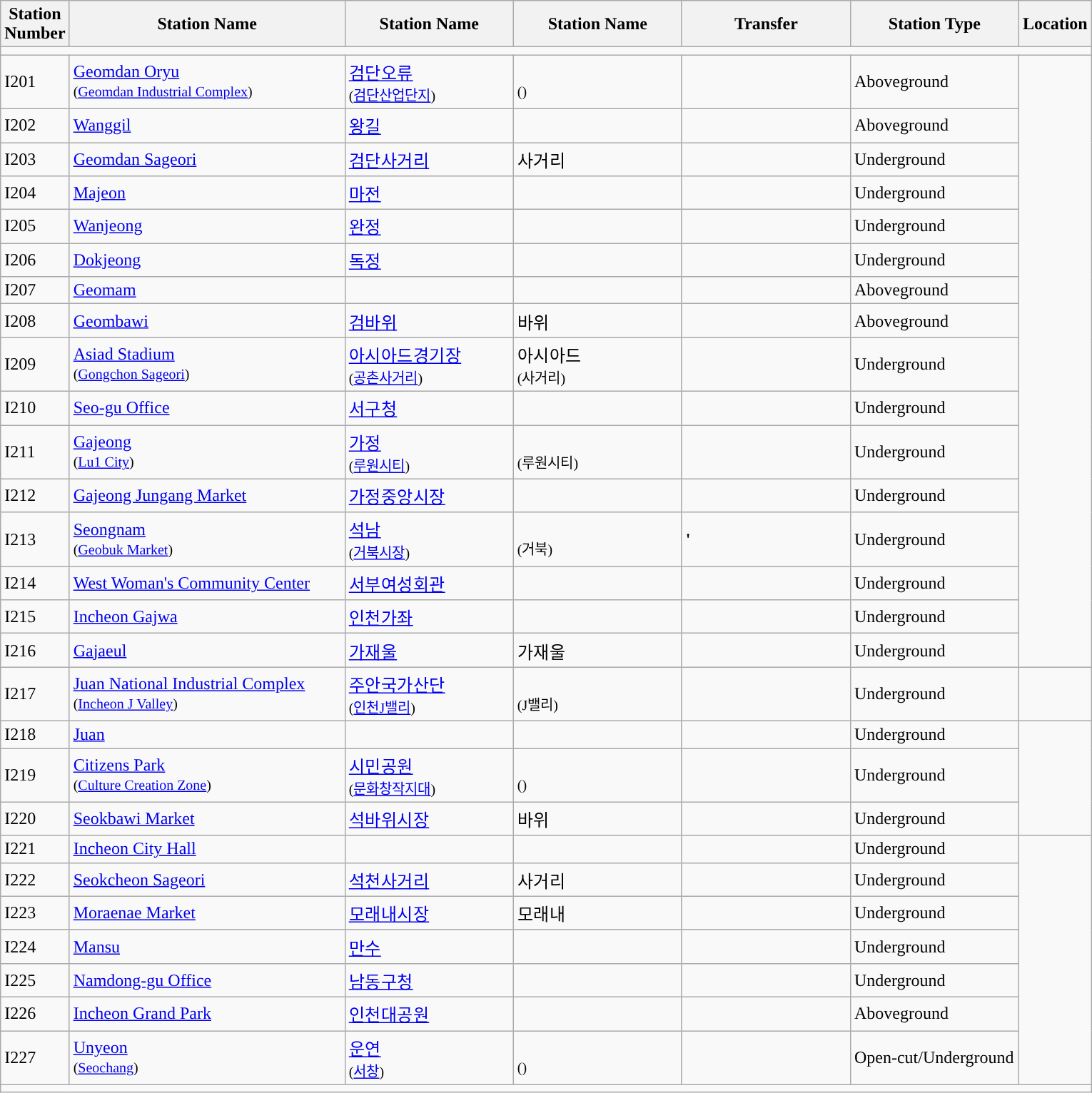<table class="wikitable">
<tr>
<th>Station<br>Number</th>
<th width="250pt">Station Name<br></th>
<th width="150pt">Station Name<br></th>
<th width="150pt">Station Name<br></th>
<th width="150pt">Transfer</th>
<th width="150pt">Station Type</th>
<th>Location</th>
</tr>
<tr style="background:#">
<td colspan="8"></td>
</tr>
<tr>
<td>I201</td>
<td><a href='#'>Geomdan Oryu</a> <br><small>(<a href='#'>Geomdan Industrial Complex</a>)</small></td>
<td><a href='#'>검단오류</a> <br><small>(<a href='#'>검단산업단지</a>)</small></td>
<td> <br><small>()</small></td>
<td></td>
<td>Aboveground</td>
<td rowspan="16"></td>
</tr>
<tr>
<td>I202</td>
<td><a href='#'>Wanggil</a></td>
<td><a href='#'>왕길</a></td>
<td></td>
<td></td>
<td>Aboveground</td>
</tr>
<tr>
<td>I203</td>
<td><a href='#'>Geomdan Sageori</a></td>
<td><a href='#'>검단사거리</a></td>
<td>사거리</td>
<td></td>
<td>Underground</td>
</tr>
<tr>
<td>I204</td>
<td><a href='#'>Majeon</a></td>
<td><a href='#'>마전</a></td>
<td></td>
<td></td>
<td>Underground</td>
</tr>
<tr>
<td>I205</td>
<td><a href='#'>Wanjeong</a></td>
<td><a href='#'>완정</a></td>
<td></td>
<td></td>
<td>Underground</td>
</tr>
<tr>
<td>I206</td>
<td><a href='#'>Dokjeong</a></td>
<td><a href='#'>독정</a></td>
<td></td>
<td></td>
<td>Underground</td>
</tr>
<tr>
<td>I207</td>
<td><a href='#'>Geomam</a></td>
<td></td>
<td></td>
<td></td>
<td>Aboveground</td>
</tr>
<tr>
<td>I208</td>
<td><a href='#'>Geombawi</a></td>
<td><a href='#'>검바위</a></td>
<td>바위</td>
<td></td>
<td>Aboveground</td>
</tr>
<tr>
<td>I209</td>
<td><a href='#'>Asiad Stadium</a> <br><small>(<a href='#'>Gongchon Sageori</a>)</small></td>
<td><a href='#'>아시아드경기장</a> <br><small>(<a href='#'>공촌사거리</a>)</small></td>
<td>아시아드 <br><small>(사거리)</small></td>
<td></td>
<td>Underground</td>
</tr>
<tr>
<td>I210</td>
<td><a href='#'>Seo-gu Office</a></td>
<td><a href='#'>서구청</a></td>
<td></td>
<td></td>
<td>Underground</td>
</tr>
<tr>
<td>I211</td>
<td><a href='#'>Gajeong</a> <br><small>(<a href='#'>Lu1 City</a>)</small></td>
<td><a href='#'>가정</a> <br><small>(<a href='#'>루원시티</a>)</small></td>
<td> <br><small>(루원시티)</small></td>
<td></td>
<td>Underground</td>
</tr>
<tr>
<td>I212</td>
<td><a href='#'>Gajeong Jungang Market</a></td>
<td><a href='#'>가정중앙시장</a></td>
<td></td>
<td></td>
<td>Underground</td>
</tr>
<tr>
<td>I213</td>
<td><a href='#'>Seongnam</a> <br><small>(<a href='#'>Geobuk Market</a>)</small></td>
<td><a href='#'>석남</a> <br><small>(<a href='#'>거북시장</a>)</small></td>
<td> <br><small>(거북)</small></td>
<td><em></em> <strong>'</strong></td>
<td>Underground</td>
</tr>
<tr>
<td>I214</td>
<td><a href='#'>West Woman's Community Center</a></td>
<td><a href='#'>서부여성회관</a></td>
<td></td>
<td></td>
<td>Underground</td>
</tr>
<tr>
<td>I215</td>
<td><a href='#'>Incheon Gajwa</a></td>
<td><a href='#'>인천가좌</a></td>
<td></td>
<td></td>
<td>Underground</td>
</tr>
<tr>
<td>I216</td>
<td><a href='#'>Gajaeul</a></td>
<td><a href='#'>가재울</a></td>
<td>가재울</td>
<td></td>
<td>Underground</td>
</tr>
<tr>
<td>I217</td>
<td><a href='#'>Juan National Industrial Complex</a> <br><small>(<a href='#'>Incheon J Valley</a>)</small></td>
<td><a href='#'>주안국가산단</a> <br><small>(<a href='#'>인천J밸리</a>)</small></td>
<td> <br><small>(J밸리)</small></td>
<td></td>
<td>Underground</td>
<td></td>
</tr>
<tr>
<td>I218</td>
<td><a href='#'>Juan</a></td>
<td></td>
<td></td>
<td></td>
<td>Underground</td>
<td rowspan="3"></td>
</tr>
<tr>
<td>I219</td>
<td><a href='#'>Citizens Park</a> <br><small>(<a href='#'>Culture Creation Zone</a>)</small></td>
<td><a href='#'>시민공원</a> <br><small>(<a href='#'>문화창작지대</a>)</small></td>
<td> <br><small>()</small></td>
<td></td>
<td>Underground</td>
</tr>
<tr>
<td>I220</td>
<td><a href='#'>Seokbawi Market</a></td>
<td><a href='#'>석바위시장</a></td>
<td>바위</td>
<td></td>
<td>Underground</td>
</tr>
<tr>
<td>I221</td>
<td><a href='#'>Incheon City Hall</a></td>
<td></td>
<td></td>
<td></td>
<td>Underground</td>
<td rowspan="7"></td>
</tr>
<tr>
<td>I222</td>
<td><a href='#'>Seokcheon Sageori</a></td>
<td><a href='#'>석천사거리</a></td>
<td>사거리</td>
<td></td>
<td>Underground</td>
</tr>
<tr>
<td>I223</td>
<td><a href='#'>Moraenae Market</a></td>
<td><a href='#'>모래내시장</a></td>
<td>모래내</td>
<td></td>
<td>Underground</td>
</tr>
<tr>
<td>I224</td>
<td><a href='#'>Mansu</a></td>
<td><a href='#'>만수</a></td>
<td></td>
<td></td>
<td>Underground</td>
</tr>
<tr>
<td>I225</td>
<td><a href='#'>Namdong-gu Office</a></td>
<td><a href='#'>남동구청</a></td>
<td></td>
<td></td>
<td>Underground</td>
</tr>
<tr>
<td>I226</td>
<td><a href='#'>Incheon Grand Park</a></td>
<td><a href='#'>인천대공원</a></td>
<td></td>
<td></td>
<td>Aboveground</td>
</tr>
<tr>
<td>I227</td>
<td><a href='#'>Unyeon</a> <br><small>(<a href='#'>Seochang</a>)</small></td>
<td><a href='#'>운연</a> <br><small>(<a href='#'>서창</a>)</small></td>
<td> <br><small>()</small></td>
<td></td>
<td>Open-cut/Underground</td>
</tr>
<tr style="background:#">
<td colspan="8"></td>
</tr>
</table>
